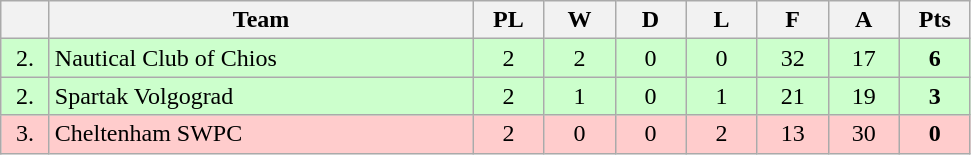<table class="wikitable" style="text-align:center">
<tr>
<th width=25></th>
<th width=275>Team</th>
<th width=40>PL</th>
<th width=40>W</th>
<th width=40>D</th>
<th width=40>L</th>
<th width=40>F</th>
<th width=40>A</th>
<th width=40>Pts</th>
</tr>
<tr bgcolor=#ccffcc>
<td>2.</td>
<td align=left> Nautical Club of Chios</td>
<td>2</td>
<td>2</td>
<td>0</td>
<td>0</td>
<td>32</td>
<td>17</td>
<td><strong>6</strong></td>
</tr>
<tr bgcolor=#ccffcc>
<td>2.</td>
<td align=left> Spartak Volgograd</td>
<td>2</td>
<td>1</td>
<td>0</td>
<td>1</td>
<td>21</td>
<td>19</td>
<td><strong>3</strong></td>
</tr>
<tr style="background: #ffcccc;">
<td>3.</td>
<td align=left> Cheltenham SWPC</td>
<td>2</td>
<td>0</td>
<td>0</td>
<td>2</td>
<td>13</td>
<td>30</td>
<td><strong>0</strong></td>
</tr>
</table>
